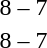<table style="text-align:center">
<tr>
<th width=200></th>
<th width=100></th>
<th width=200></th>
</tr>
<tr>
<td align=right><strong></strong></td>
<td>8 – 7</td>
<td align=left></td>
</tr>
<tr>
<td align=right><strong></strong></td>
<td>8 – 7</td>
<td align=left></td>
</tr>
</table>
